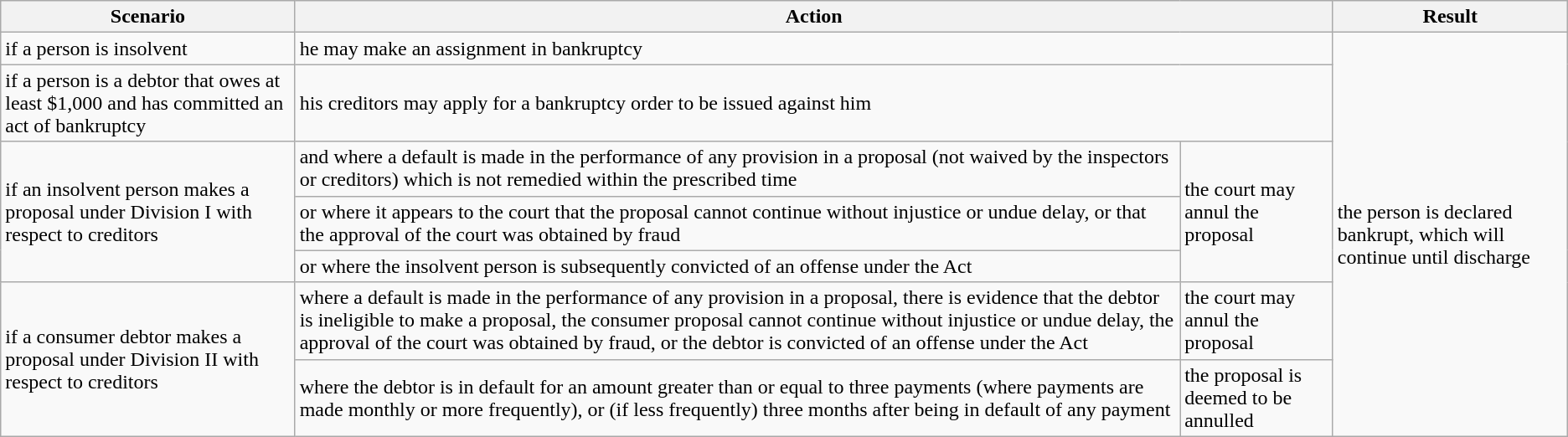<table class="wikitable">
<tr>
<th>Scenario</th>
<th colspan="2">Action</th>
<th>Result</th>
</tr>
<tr>
<td>if a person is insolvent</td>
<td colspan = "2">he may make an assignment in bankruptcy</td>
<td rowspan = "7">the person is declared bankrupt, which will continue until discharge</td>
</tr>
<tr>
<td>if a person is a debtor that owes at least $1,000 and has committed an act of bankruptcy</td>
<td colspan = "2">his creditors may apply for a bankruptcy order to be issued against him</td>
</tr>
<tr>
<td rowspan = "3">if an insolvent person makes a proposal under Division I with respect to creditors</td>
<td>and where a default is made in the performance of any provision in a proposal (not waived by the inspectors or creditors) which is not remedied within the prescribed time</td>
<td rowspan = "3">the court may annul the proposal</td>
</tr>
<tr>
<td>or where it appears to the court that the proposal cannot continue without injustice or undue delay, or that the approval of the court was obtained by fraud</td>
</tr>
<tr>
<td>or where the insolvent person is subsequently convicted of an offense under the Act</td>
</tr>
<tr>
<td rowspan = "2">if a consumer debtor makes a proposal under Division II with respect to creditors</td>
<td>where a default is made in the performance of any provision in a proposal, there is evidence that the debtor is ineligible to make a proposal, the consumer proposal cannot continue without injustice or undue delay, the approval of the court was obtained by fraud, or the debtor is convicted of an offense under the Act</td>
<td>the court may annul the proposal</td>
</tr>
<tr>
<td>where the debtor is in default for an amount greater than or equal to three payments (where payments are made monthly or more frequently), or (if less frequently) three months after being in default of any payment</td>
<td>the proposal is deemed to be annulled</td>
</tr>
</table>
